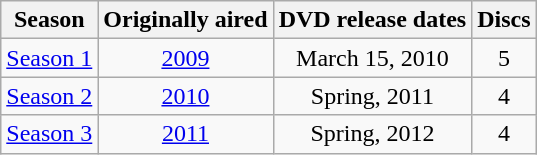<table class="wikitable" style="text-align: center;" style="background: #FFFFFF;">
<tr>
<th>Season</th>
<th>Originally aired</th>
<th>DVD release dates</th>
<th>Discs</th>
</tr>
<tr>
<td align="center"><a href='#'>Season 1</a></td>
<td align="center"><a href='#'>2009</a></td>
<td align="center">March 15, 2010</td>
<td align="center">5</td>
</tr>
<tr>
<td align="center"><a href='#'>Season 2</a></td>
<td align="center"><a href='#'>2010</a></td>
<td align="center">Spring, 2011</td>
<td align="center">4</td>
</tr>
<tr>
<td align="center"><a href='#'>Season 3</a></td>
<td align="center"><a href='#'>2011</a></td>
<td align="center">Spring, 2012</td>
<td align="center">4</td>
</tr>
</table>
